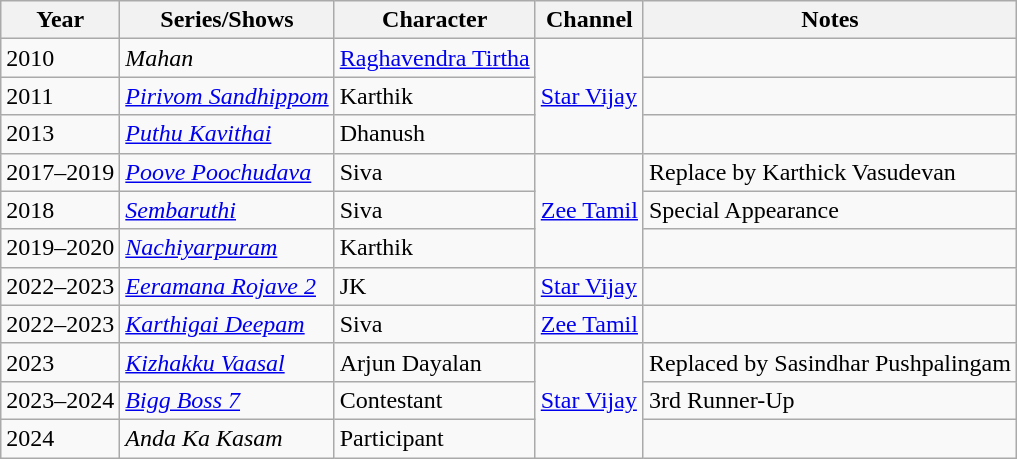<table class = "wikitable">
<tr>
<th>Year</th>
<th>Series/Shows</th>
<th>Character</th>
<th>Channel</th>
<th>Notes</th>
</tr>
<tr>
<td>2010</td>
<td><em>Mahan</em></td>
<td><a href='#'>Raghavendra Tirtha</a></td>
<td rowspan="3"><a href='#'>Star Vijay</a></td>
<td></td>
</tr>
<tr>
<td>2011</td>
<td><em><a href='#'>Pirivom Sandhippom</a></em></td>
<td>Karthik</td>
<td></td>
</tr>
<tr>
<td>2013</td>
<td><em><a href='#'>Puthu Kavithai</a></em></td>
<td>Dhanush</td>
<td></td>
</tr>
<tr>
<td>2017–2019</td>
<td><em><a href='#'>Poove Poochudava</a></em></td>
<td>Siva</td>
<td rowspan="3"><a href='#'>Zee Tamil</a></td>
<td>Replace by Karthick Vasudevan</td>
</tr>
<tr>
<td>2018</td>
<td><em><a href='#'>Sembaruthi</a></em></td>
<td>Siva</td>
<td>Special Appearance</td>
</tr>
<tr>
<td>2019–2020</td>
<td><em><a href='#'>Nachiyarpuram</a></em></td>
<td>Karthik</td>
<td></td>
</tr>
<tr>
<td>2022–2023</td>
<td><em><a href='#'>Eeramana Rojave 2</a></em></td>
<td>JK</td>
<td><a href='#'>Star Vijay</a></td>
<td></td>
</tr>
<tr>
<td>2022–2023</td>
<td><em><a href='#'>Karthigai Deepam</a></em></td>
<td>Siva</td>
<td><a href='#'>Zee Tamil</a></td>
<td></td>
</tr>
<tr>
<td>2023</td>
<td><em><a href='#'>Kizhakku Vaasal</a></em></td>
<td>Arjun Dayalan</td>
<td rowspan="3"><a href='#'>Star Vijay</a></td>
<td>Replaced by Sasindhar Pushpalingam</td>
</tr>
<tr>
<td>2023–2024</td>
<td><em><a href='#'>Bigg Boss 7</a></em></td>
<td>Contestant</td>
<td>3rd Runner-Up</td>
</tr>
<tr>
<td>2024</td>
<td><em>Anda Ka Kasam</em></td>
<td>Participant</td>
<td></td>
</tr>
</table>
